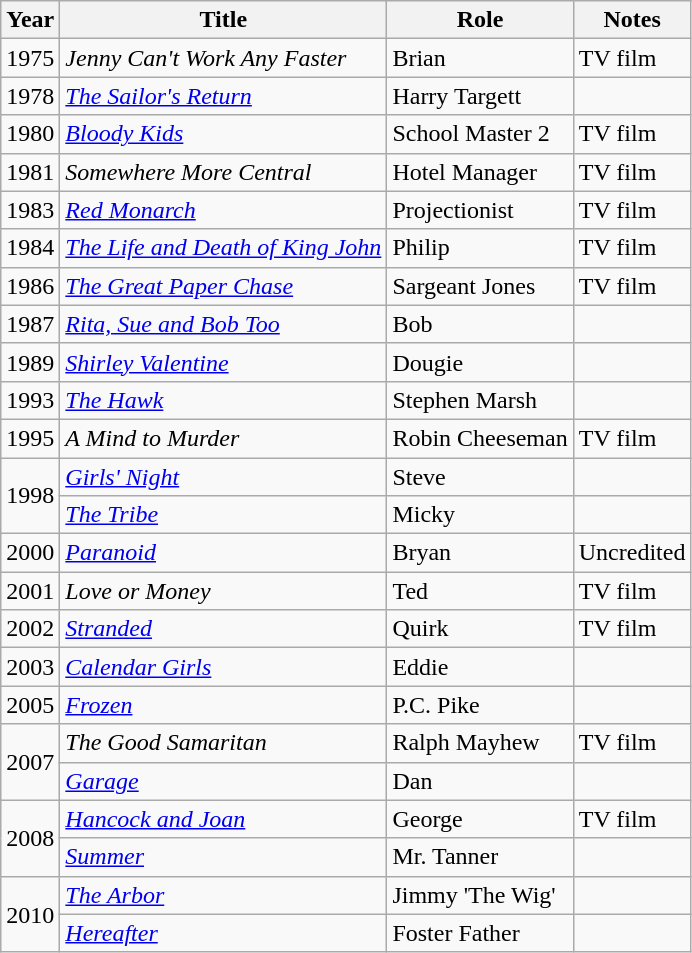<table class="wikitable sortable">
<tr>
<th>Year</th>
<th>Title</th>
<th>Role</th>
<th class="unsortable">Notes</th>
</tr>
<tr>
<td>1975</td>
<td><em>Jenny Can't Work Any Faster</em></td>
<td>Brian</td>
<td>TV film</td>
</tr>
<tr>
<td>1978</td>
<td><em><a href='#'>The Sailor's Return</a></em></td>
<td>Harry Targett</td>
<td></td>
</tr>
<tr>
<td>1980</td>
<td><em><a href='#'>Bloody Kids</a></em></td>
<td>School Master 2</td>
<td>TV film</td>
</tr>
<tr>
<td>1981</td>
<td><em>Somewhere More Central</em></td>
<td>Hotel Manager</td>
<td>TV film</td>
</tr>
<tr>
<td>1983</td>
<td><em><a href='#'>Red Monarch</a></em></td>
<td>Projectionist</td>
<td>TV film</td>
</tr>
<tr>
<td>1984</td>
<td><em><a href='#'>The Life and Death of King John</a></em></td>
<td>Philip</td>
<td>TV film</td>
</tr>
<tr>
<td>1986</td>
<td><em><a href='#'>The Great Paper Chase</a></em></td>
<td>Sargeant Jones</td>
<td>TV film</td>
</tr>
<tr>
<td>1987</td>
<td><em><a href='#'>Rita, Sue and Bob Too</a></em></td>
<td>Bob</td>
<td></td>
</tr>
<tr>
<td>1989</td>
<td><em><a href='#'>Shirley Valentine</a></em></td>
<td>Dougie</td>
<td></td>
</tr>
<tr>
<td>1993</td>
<td><em><a href='#'>The Hawk</a></em></td>
<td>Stephen Marsh</td>
<td></td>
</tr>
<tr>
<td>1995</td>
<td><em>A Mind to Murder</em></td>
<td>Robin Cheeseman</td>
<td>TV film</td>
</tr>
<tr>
<td rowspan=2>1998</td>
<td><em><a href='#'>Girls' Night</a></em></td>
<td>Steve</td>
<td></td>
</tr>
<tr>
<td><em><a href='#'>The Tribe</a></em></td>
<td>Micky</td>
<td></td>
</tr>
<tr>
<td>2000</td>
<td><em><a href='#'>Paranoid</a></em></td>
<td>Bryan</td>
<td>Uncredited</td>
</tr>
<tr>
<td>2001</td>
<td><em>Love or Money</em></td>
<td>Ted</td>
<td>TV film</td>
</tr>
<tr>
<td>2002</td>
<td><em><a href='#'>Stranded</a></em></td>
<td>Quirk</td>
<td>TV film</td>
</tr>
<tr>
<td>2003</td>
<td><em><a href='#'>Calendar Girls</a></em></td>
<td>Eddie</td>
<td></td>
</tr>
<tr>
<td>2005</td>
<td><em><a href='#'>Frozen</a></em></td>
<td>P.C. Pike</td>
<td></td>
</tr>
<tr>
<td rowspan=2>2007</td>
<td><em>The Good Samaritan</em></td>
<td>Ralph Mayhew</td>
<td>TV film</td>
</tr>
<tr>
<td><em><a href='#'>Garage</a></em></td>
<td>Dan</td>
<td></td>
</tr>
<tr>
<td rowspan=2>2008</td>
<td><em><a href='#'>Hancock and Joan</a></em></td>
<td>George</td>
<td>TV film</td>
</tr>
<tr>
<td><em><a href='#'>Summer</a></em></td>
<td>Mr. Tanner</td>
<td></td>
</tr>
<tr>
<td rowspan=2>2010</td>
<td><em><a href='#'>The Arbor</a></em></td>
<td>Jimmy 'The Wig'</td>
<td></td>
</tr>
<tr>
<td><em><a href='#'>Hereafter</a></em></td>
<td>Foster Father</td>
<td></td>
</tr>
</table>
